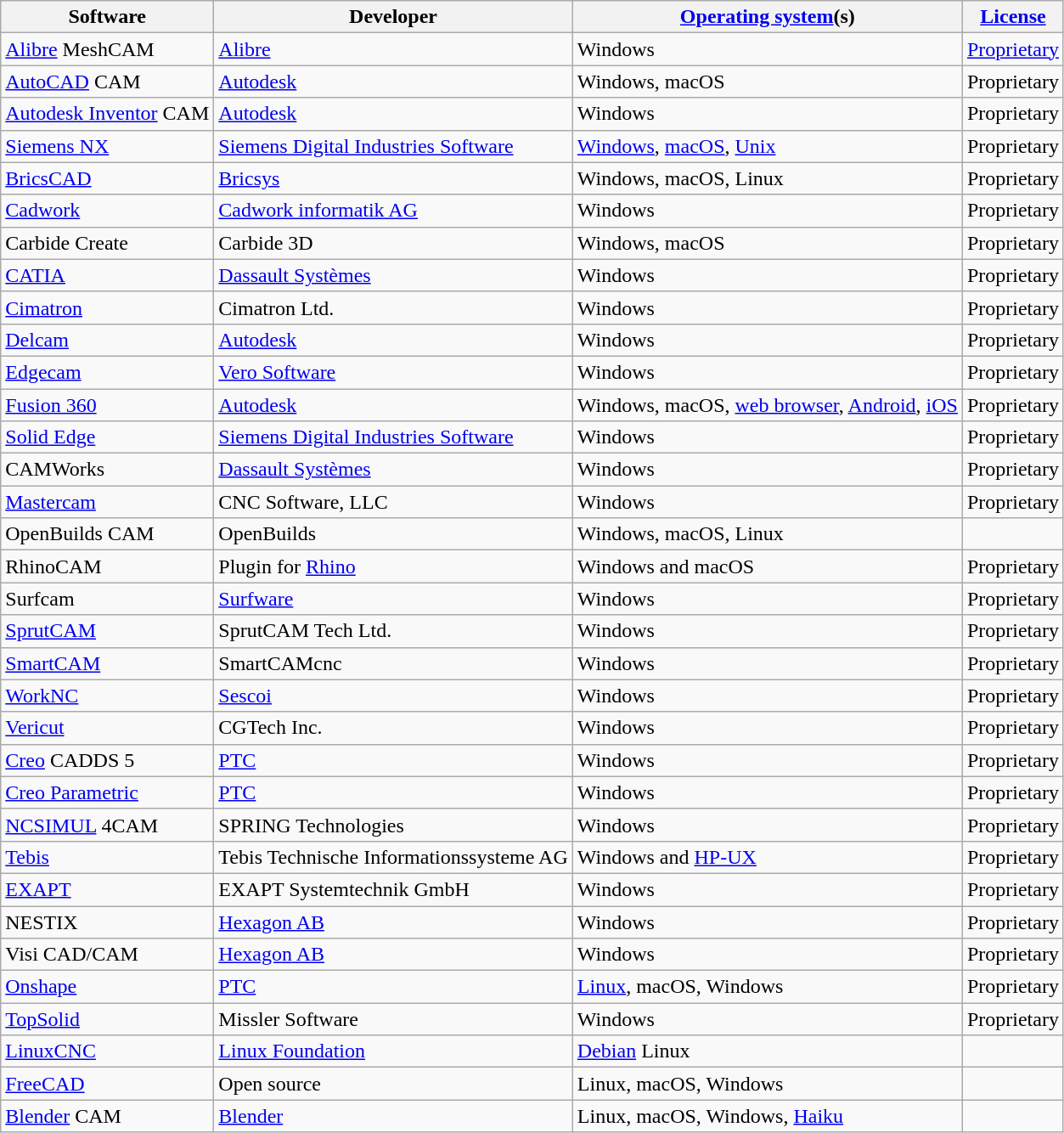<table class="wikitable sortable">
<tr>
<th>Software</th>
<th>Developer</th>
<th><a href='#'>Operating system</a>(s)</th>
<th><a href='#'>License</a></th>
</tr>
<tr>
<td><a href='#'>Alibre</a> MeshCAM</td>
<td><a href='#'>Alibre</a></td>
<td>Windows</td>
<td><a href='#'>Proprietary</a></td>
</tr>
<tr>
<td><a href='#'>AutoCAD</a> CAM</td>
<td><a href='#'>Autodesk</a></td>
<td>Windows, macOS</td>
<td>Proprietary</td>
</tr>
<tr>
<td><a href='#'>Autodesk Inventor</a> CAM</td>
<td><a href='#'>Autodesk</a></td>
<td>Windows</td>
<td>Proprietary</td>
</tr>
<tr>
<td><a href='#'>Siemens NX</a></td>
<td><a href='#'>Siemens Digital Industries Software</a></td>
<td><a href='#'>Windows</a>, <a href='#'>macOS</a>, <a href='#'>Unix</a></td>
<td>Proprietary</td>
</tr>
<tr>
<td><a href='#'>BricsCAD</a></td>
<td><a href='#'>Bricsys</a></td>
<td>Windows, macOS, Linux</td>
<td>Proprietary</td>
</tr>
<tr>
<td><a href='#'>Cadwork</a></td>
<td><a href='#'>Cadwork informatik AG</a></td>
<td>Windows</td>
<td>Proprietary</td>
</tr>
<tr>
<td>Carbide Create</td>
<td>Carbide 3D</td>
<td>Windows, macOS</td>
<td>Proprietary</td>
</tr>
<tr>
<td><a href='#'>CATIA</a></td>
<td><a href='#'>Dassault Systèmes</a></td>
<td>Windows</td>
<td>Proprietary</td>
</tr>
<tr>
<td><a href='#'>Cimatron</a></td>
<td>Cimatron Ltd.</td>
<td>Windows</td>
<td>Proprietary</td>
</tr>
<tr>
<td><a href='#'>Delcam</a></td>
<td><a href='#'>Autodesk</a></td>
<td>Windows</td>
<td>Proprietary</td>
</tr>
<tr>
<td><a href='#'>Edgecam</a></td>
<td><a href='#'>Vero Software</a></td>
<td>Windows</td>
<td>Proprietary</td>
</tr>
<tr>
<td><a href='#'>Fusion 360</a></td>
<td><a href='#'>Autodesk</a></td>
<td>Windows, macOS, <a href='#'>web browser</a>, <a href='#'>Android</a>, <a href='#'>iOS</a></td>
<td>Proprietary</td>
</tr>
<tr>
<td><a href='#'>Solid Edge</a></td>
<td><a href='#'>Siemens Digital Industries Software</a></td>
<td>Windows</td>
<td>Proprietary</td>
</tr>
<tr>
<td>CAMWorks</td>
<td><a href='#'>Dassault Systèmes</a></td>
<td>Windows</td>
<td>Proprietary</td>
</tr>
<tr>
<td><a href='#'>Mastercam</a></td>
<td>CNC Software, LLC</td>
<td>Windows</td>
<td>Proprietary</td>
</tr>
<tr>
<td>OpenBuilds CAM</td>
<td>OpenBuilds</td>
<td>Windows, macOS, Linux</td>
<td></td>
</tr>
<tr>
<td>RhinoCAM</td>
<td>Plugin for <a href='#'>Rhino</a></td>
<td>Windows and macOS</td>
<td>Proprietary</td>
</tr>
<tr>
<td>Surfcam</td>
<td><a href='#'>Surfware</a></td>
<td>Windows</td>
<td>Proprietary</td>
</tr>
<tr>
<td><a href='#'>SprutCAM</a></td>
<td>SprutCAM Tech Ltd.</td>
<td>Windows</td>
<td>Proprietary</td>
</tr>
<tr>
<td><a href='#'>SmartCAM</a></td>
<td>SmartCAMcnc</td>
<td>Windows</td>
<td>Proprietary</td>
</tr>
<tr>
<td><a href='#'>WorkNC</a></td>
<td><a href='#'>Sescoi</a></td>
<td>Windows</td>
<td>Proprietary</td>
</tr>
<tr>
<td><a href='#'>Vericut</a></td>
<td>CGTech Inc.</td>
<td>Windows</td>
<td>Proprietary</td>
</tr>
<tr>
<td><a href='#'>Creo</a> CADDS 5</td>
<td><a href='#'>PTC</a></td>
<td>Windows</td>
<td>Proprietary</td>
</tr>
<tr>
<td><a href='#'>Creo Parametric</a></td>
<td><a href='#'>PTC</a></td>
<td>Windows</td>
<td>Proprietary</td>
</tr>
<tr>
<td><a href='#'>NCSIMUL</a> 4CAM</td>
<td>SPRING Technologies</td>
<td>Windows</td>
<td>Proprietary</td>
</tr>
<tr>
<td><a href='#'>Tebis</a></td>
<td>Tebis Technische Informationssysteme AG</td>
<td>Windows and <a href='#'>HP-UX</a></td>
<td>Proprietary</td>
</tr>
<tr>
<td><a href='#'>EXAPT</a></td>
<td>EXAPT Systemtechnik GmbH</td>
<td>Windows</td>
<td>Proprietary</td>
</tr>
<tr>
<td>NESTIX</td>
<td><a href='#'>Hexagon AB</a></td>
<td>Windows</td>
<td>Proprietary</td>
</tr>
<tr>
<td>Visi CAD/CAM</td>
<td><a href='#'>Hexagon AB</a></td>
<td>Windows</td>
<td>Proprietary</td>
</tr>
<tr>
<td><a href='#'>Onshape</a></td>
<td><a href='#'>PTC</a></td>
<td><a href='#'>Linux</a>, macOS, Windows</td>
<td>Proprietary</td>
</tr>
<tr>
<td><a href='#'>TopSolid</a></td>
<td>Missler Software</td>
<td>Windows</td>
<td>Proprietary</td>
</tr>
<tr>
<td><a href='#'>LinuxCNC</a></td>
<td><a href='#'>Linux Foundation</a></td>
<td><a href='#'>Debian</a> Linux</td>
<td></td>
</tr>
<tr>
<td><a href='#'>FreeCAD</a> <br> </td>
<td>Open source</td>
<td>Linux, macOS, Windows</td>
<td></td>
</tr>
<tr>
<td><a href='#'>Blender</a> CAM</td>
<td><a href='#'>Blender</a></td>
<td>Linux, macOS, Windows, <a href='#'>Haiku</a></td>
<td></td>
</tr>
</table>
